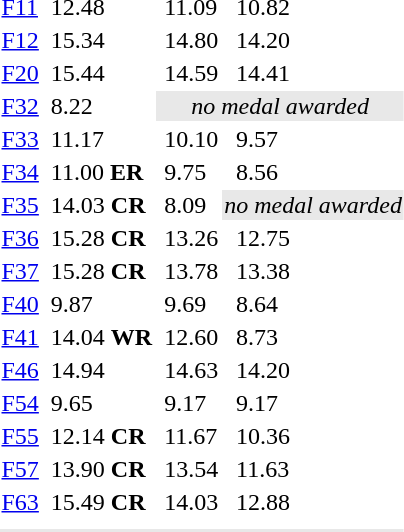<table>
<tr>
<td><a href='#'>F11</a></td>
<td></td>
<td>12.48</td>
<td></td>
<td>11.09</td>
<td></td>
<td>10.82</td>
</tr>
<tr>
<td><a href='#'>F12</a></td>
<td></td>
<td>15.34</td>
<td></td>
<td>14.80</td>
<td></td>
<td>14.20</td>
</tr>
<tr>
<td><a href='#'>F20</a></td>
<td></td>
<td>15.44</td>
<td></td>
<td>14.59</td>
<td></td>
<td>14.41</td>
</tr>
<tr>
<td><a href='#'>F32</a></td>
<td></td>
<td>8.22</td>
<td colspan=4 bgcolor=#e8e8e8 align="center"><em>no medal awarded</em></td>
</tr>
<tr>
<td><a href='#'>F33</a></td>
<td></td>
<td>11.17</td>
<td></td>
<td>10.10</td>
<td></td>
<td>9.57</td>
</tr>
<tr>
<td><a href='#'>F34</a></td>
<td></td>
<td>11.00 <strong>ER</strong></td>
<td></td>
<td>9.75</td>
<td></td>
<td>8.56</td>
</tr>
<tr>
<td><a href='#'>F35</a></td>
<td></td>
<td>14.03 <strong>CR</strong></td>
<td></td>
<td>8.09</td>
<td colspan=2 bgcolor=#e8e8e8 align=center><em>no medal awarded</em></td>
</tr>
<tr>
<td><a href='#'>F36</a></td>
<td></td>
<td>15.28 <strong>CR</strong></td>
<td></td>
<td>13.26</td>
<td></td>
<td>12.75</td>
</tr>
<tr>
<td><a href='#'>F37</a></td>
<td></td>
<td>15.28 <strong>CR</strong></td>
<td></td>
<td>13.78</td>
<td></td>
<td>13.38</td>
</tr>
<tr>
<td><a href='#'>F40</a></td>
<td></td>
<td>9.87</td>
<td></td>
<td>9.69</td>
<td></td>
<td>8.64</td>
</tr>
<tr>
<td><a href='#'>F41</a></td>
<td></td>
<td>14.04 <strong>WR</strong></td>
<td></td>
<td>12.60</td>
<td></td>
<td>8.73</td>
</tr>
<tr>
<td><a href='#'>F46</a></td>
<td></td>
<td>14.94</td>
<td></td>
<td>14.63</td>
<td></td>
<td>14.20</td>
</tr>
<tr>
<td><a href='#'>F54</a></td>
<td></td>
<td>9.65</td>
<td></td>
<td>9.17</td>
<td></td>
<td>9.17</td>
</tr>
<tr>
<td><a href='#'>F55</a></td>
<td></td>
<td>12.14 <strong>CR</strong></td>
<td></td>
<td>11.67</td>
<td></td>
<td>10.36</td>
</tr>
<tr>
<td><a href='#'>F57</a></td>
<td></td>
<td>13.90 <strong>CR</strong></td>
<td></td>
<td>13.54</td>
<td></td>
<td>11.63</td>
</tr>
<tr>
<td><a href='#'>F63</a></td>
<td></td>
<td>15.49 <strong>CR</strong></td>
<td></td>
<td>14.03</td>
<td></td>
<td>12.88</td>
</tr>
<tr>
<td colspan=7></td>
</tr>
<tr>
</tr>
<tr bgcolor= e8e8e8>
<td colspan=7></td>
</tr>
</table>
